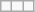<table class="wikitable">
<tr style="vertical-align:top;">
<td></td>
<td></td>
<td></td>
</tr>
</table>
